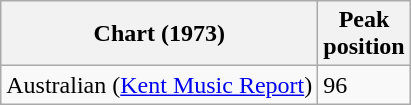<table class="wikitable sortable">
<tr>
<th>Chart (1973)</th>
<th>Peak<br>position</th>
</tr>
<tr>
<td>Australian (<a href='#'>Kent Music Report</a>)</td>
<td>96</td>
</tr>
</table>
